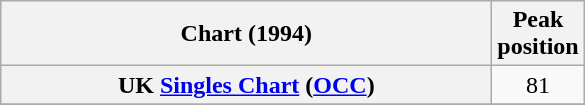<table class="wikitable plainrowheaders sortable" style="text-align:center;">
<tr>
<th scope="col" style="width:20em;">Chart (1994)</th>
<th scope="col">Peak<br>position</th>
</tr>
<tr>
<th scope="row">UK <a href='#'>Singles Chart</a> (<a href='#'>OCC</a>)</th>
<td style="text-align:center;">81</td>
</tr>
<tr>
</tr>
</table>
